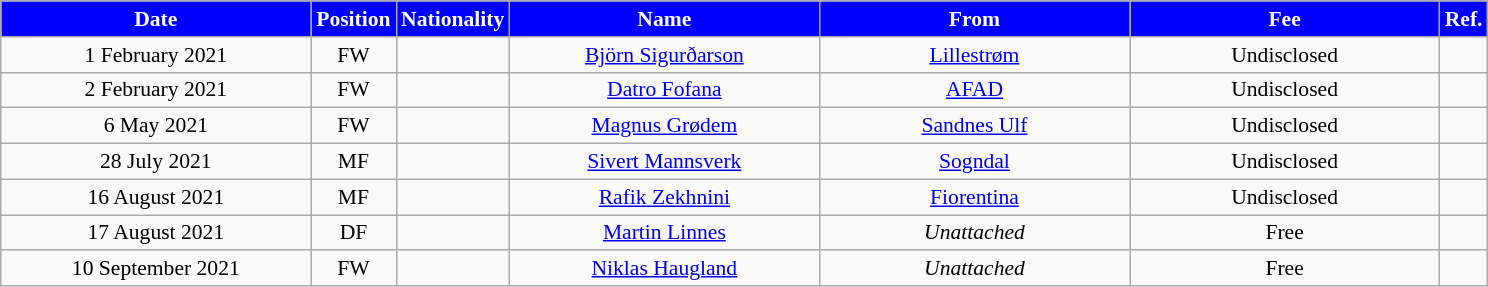<table class="wikitable"  style="text-align:center; font-size:90%; ">
<tr>
<th style="background:#00f; color:white; width:200px;">Date</th>
<th style="background:#00f; color:white; width:50px;">Position</th>
<th style="background:#00f; color:white; width:50px;">Nationality</th>
<th style="background:#00f; color:white; width:200px;">Name</th>
<th style="background:#00f; color:white; width:200px;">From</th>
<th style="background:#00f; color:white; width:200px;">Fee</th>
<th style="background:#00f; color:white; width:25px;">Ref.</th>
</tr>
<tr>
<td>1 February 2021</td>
<td>FW</td>
<td></td>
<td><a href='#'>Björn Sigurðarson</a></td>
<td><a href='#'>Lillestrøm</a></td>
<td>Undisclosed</td>
<td></td>
</tr>
<tr>
<td>2 February 2021</td>
<td>FW</td>
<td></td>
<td><a href='#'>Datro Fofana</a></td>
<td><a href='#'>AFAD</a></td>
<td>Undisclosed</td>
<td></td>
</tr>
<tr>
<td>6 May 2021</td>
<td>FW</td>
<td></td>
<td><a href='#'>Magnus Grødem</a></td>
<td><a href='#'>Sandnes Ulf</a></td>
<td>Undisclosed</td>
<td></td>
</tr>
<tr>
<td>28 July 2021</td>
<td>MF</td>
<td></td>
<td><a href='#'>Sivert Mannsverk</a></td>
<td><a href='#'>Sogndal</a></td>
<td>Undisclosed</td>
<td></td>
</tr>
<tr>
<td>16 August 2021</td>
<td>MF</td>
<td></td>
<td><a href='#'>Rafik Zekhnini</a></td>
<td><a href='#'>Fiorentina</a></td>
<td>Undisclosed</td>
<td></td>
</tr>
<tr>
<td>17 August 2021</td>
<td>DF</td>
<td></td>
<td><a href='#'>Martin Linnes</a></td>
<td><em>Unattached</em></td>
<td>Free</td>
<td></td>
</tr>
<tr>
<td>10 September 2021</td>
<td>FW</td>
<td></td>
<td><a href='#'>Niklas Haugland</a></td>
<td><em>Unattached</em></td>
<td>Free</td>
<td></td>
</tr>
</table>
